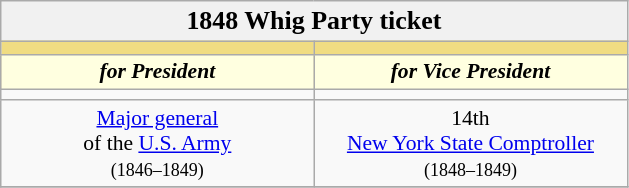<table class="wikitable" style="font-size:90%; text-align:center;">
<tr>
<td style="background:#f1f1f1;" colspan="30"><big><strong>1848 Whig Party ticket</strong></big></td>
</tr>
<tr>
<th style="width:3em; font-size:135%; background:#F0DC82; width:200px;"><a href='#'></a></th>
<th style="width:3em; font-size:135%; background:#F0DC82; width:200px;"><a href='#'></a></th>
</tr>
<tr style="color:#000000; font-size:100%; background:#F0DC82;">
<td style="width:3em; font-size:100%; color:#000; background:lightyellow; width:200px;"><strong><em>for President</em></strong></td>
<td style="width:3em; font-size:100%; color:#000; background:lightyellow; width:200px;"><strong><em>for Vice President</em></strong></td>
</tr>
<tr>
<td></td>
<td></td>
</tr>
<tr>
<td><a href='#'>Major general</a><br>of the <a href='#'>U.S. Army</a><br><small>(1846–1849)</small></td>
<td>14th<br><a href='#'>New York State Comptroller</a><br><small>(1848–1849)</small></td>
</tr>
<tr>
</tr>
</table>
